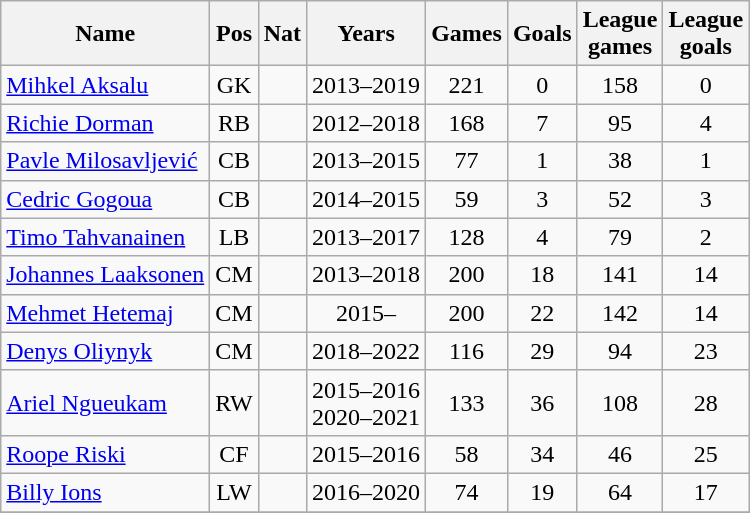<table class="wikitable" style="text-align: center">
<tr>
<th>Name</th>
<th>Pos</th>
<th>Nat</th>
<th>Years</th>
<th>Games</th>
<th>Goals</th>
<th>League<br>games</th>
<th>League<br>goals</th>
</tr>
<tr>
<td align="left"><a href='#'>Mihkel Aksalu</a></td>
<td>GK</td>
<td></td>
<td>2013–2019</td>
<td>221</td>
<td>0</td>
<td>158</td>
<td>0</td>
</tr>
<tr>
<td align="left"><a href='#'>Richie Dorman</a></td>
<td>RB</td>
<td></td>
<td>2012–2018</td>
<td>168</td>
<td>7</td>
<td>95</td>
<td>4</td>
</tr>
<tr>
<td align="left"><a href='#'>Pavle Milosavljević</a></td>
<td>CB</td>
<td></td>
<td>2013–2015</td>
<td>77</td>
<td>1</td>
<td>38</td>
<td>1</td>
</tr>
<tr>
<td align="left"><a href='#'>Cedric Gogoua</a></td>
<td>CB</td>
<td></td>
<td>2014–2015</td>
<td>59</td>
<td>3</td>
<td>52</td>
<td>3</td>
</tr>
<tr>
<td align="left"><a href='#'>Timo Tahvanainen</a></td>
<td>LB</td>
<td></td>
<td>2013–2017</td>
<td>128</td>
<td>4</td>
<td>79</td>
<td>2</td>
</tr>
<tr>
<td align="left"><a href='#'>Johannes Laaksonen</a></td>
<td>CM</td>
<td></td>
<td>2013–2018</td>
<td>200</td>
<td>18</td>
<td>141</td>
<td>14</td>
</tr>
<tr>
<td align="left"><a href='#'>Mehmet Hetemaj</a></td>
<td>CM</td>
<td></td>
<td>2015–</td>
<td>200</td>
<td>22</td>
<td>142</td>
<td>14</td>
</tr>
<tr>
<td align="left"><a href='#'>Denys Oliynyk</a></td>
<td>CM</td>
<td></td>
<td>2018–2022</td>
<td>116</td>
<td>29</td>
<td>94</td>
<td>23</td>
</tr>
<tr>
<td align="left"><a href='#'>Ariel Ngueukam</a></td>
<td>RW</td>
<td></td>
<td>2015–2016<br>2020–2021</td>
<td>133</td>
<td>36</td>
<td>108</td>
<td>28</td>
</tr>
<tr>
<td align="left"><a href='#'>Roope Riski</a></td>
<td>CF</td>
<td></td>
<td>2015–2016</td>
<td>58</td>
<td>34</td>
<td>46</td>
<td>25</td>
</tr>
<tr>
<td align="left"><a href='#'>Billy Ions</a></td>
<td>LW</td>
<td></td>
<td>2016–2020</td>
<td>74</td>
<td>19</td>
<td>64</td>
<td>17</td>
</tr>
<tr>
</tr>
</table>
